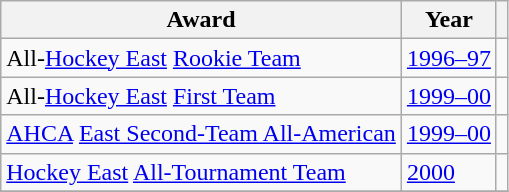<table class="wikitable">
<tr>
<th>Award</th>
<th>Year</th>
<th></th>
</tr>
<tr>
<td>All-<a href='#'>Hockey East</a> <a href='#'>Rookie Team</a></td>
<td><a href='#'>1996–97</a></td>
<td></td>
</tr>
<tr>
<td>All-<a href='#'>Hockey East</a> <a href='#'>First Team</a></td>
<td><a href='#'>1999–00</a></td>
<td></td>
</tr>
<tr>
<td><a href='#'>AHCA</a> <a href='#'>East Second-Team All-American</a></td>
<td><a href='#'>1999–00</a></td>
<td></td>
</tr>
<tr>
<td><a href='#'>Hockey East</a> <a href='#'>All-Tournament Team</a></td>
<td><a href='#'>2000</a></td>
<td></td>
</tr>
<tr>
</tr>
</table>
